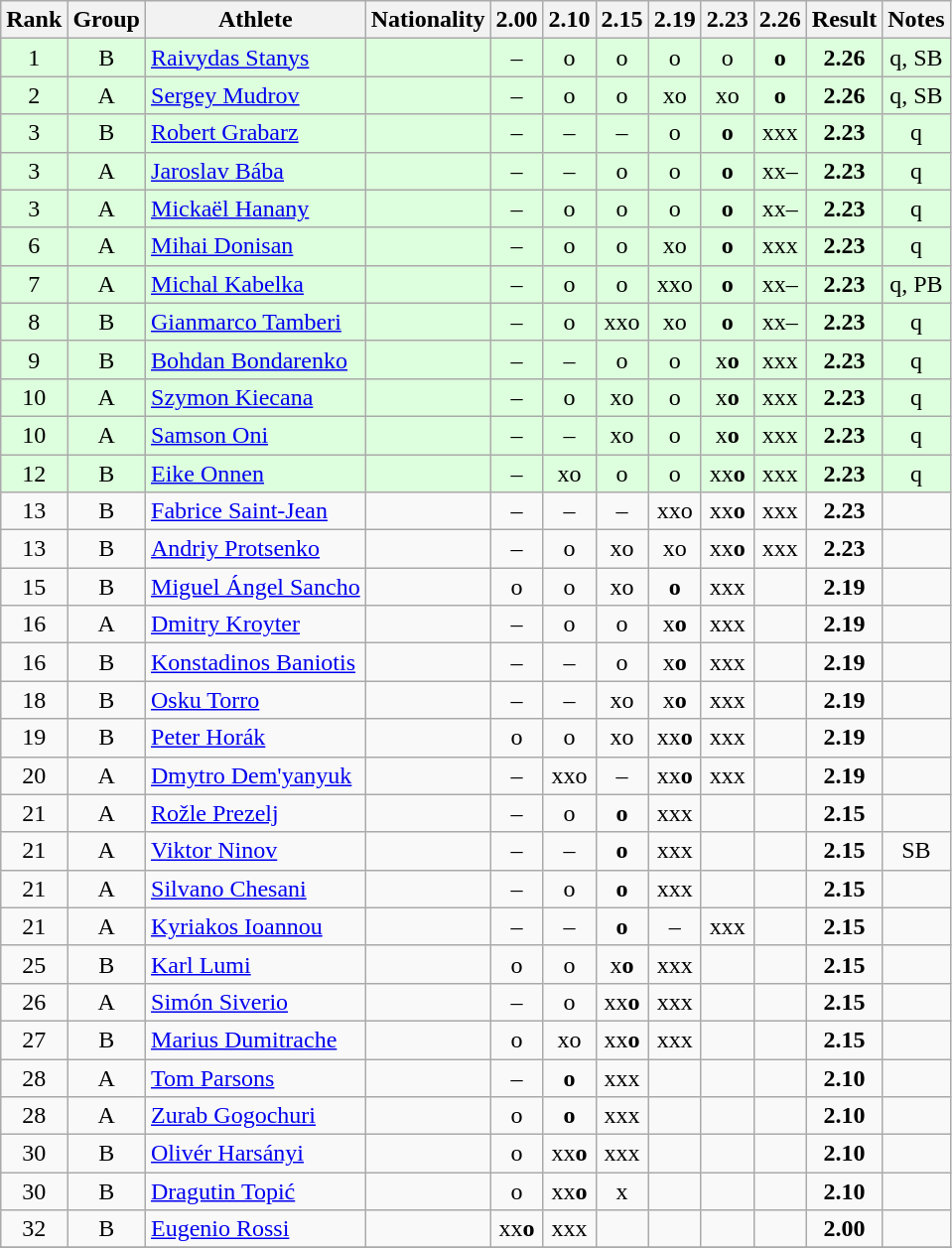<table class="wikitable sortable" style="text-align:center">
<tr>
<th>Rank</th>
<th>Group</th>
<th>Athlete</th>
<th>Nationality</th>
<th>2.00</th>
<th>2.10</th>
<th>2.15</th>
<th>2.19</th>
<th>2.23</th>
<th>2.26</th>
<th>Result</th>
<th>Notes</th>
</tr>
<tr bgcolor=ddffdd>
<td>1</td>
<td>B</td>
<td align="left"><a href='#'>Raivydas Stanys</a></td>
<td align=left></td>
<td>–</td>
<td>o</td>
<td>o</td>
<td>o</td>
<td>o</td>
<td><strong>o </strong></td>
<td><strong>2.26</strong></td>
<td>q, SB</td>
</tr>
<tr bgcolor=ddffdd>
<td>2</td>
<td>A</td>
<td align="left"><a href='#'>Sergey Mudrov</a></td>
<td align=left></td>
<td>–</td>
<td>o</td>
<td>o</td>
<td>xo</td>
<td>xo</td>
<td><strong>o </strong></td>
<td><strong>2.26</strong></td>
<td>q, SB</td>
</tr>
<tr bgcolor=ddffdd>
<td>3</td>
<td>B</td>
<td align="left"><a href='#'>Robert Grabarz</a></td>
<td align=left></td>
<td>–</td>
<td>–</td>
<td>–</td>
<td>o</td>
<td><strong>o </strong></td>
<td>xxx</td>
<td><strong>2.23</strong></td>
<td>q</td>
</tr>
<tr bgcolor=ddffdd>
<td>3</td>
<td>A</td>
<td align="left"><a href='#'>Jaroslav Bába</a></td>
<td align=left></td>
<td>–</td>
<td>–</td>
<td>o</td>
<td>o</td>
<td><strong>o </strong></td>
<td>xx–</td>
<td><strong>2.23</strong></td>
<td>q</td>
</tr>
<tr bgcolor=ddffdd>
<td>3</td>
<td>A</td>
<td align="left"><a href='#'>Mickaël Hanany</a></td>
<td align=left></td>
<td>–</td>
<td>o</td>
<td>o</td>
<td>o</td>
<td><strong>o </strong></td>
<td>xx–</td>
<td><strong>2.23</strong></td>
<td>q</td>
</tr>
<tr bgcolor=ddffdd>
<td>6</td>
<td>A</td>
<td align="left"><a href='#'>Mihai Donisan</a></td>
<td align=left></td>
<td>–</td>
<td>o</td>
<td>o</td>
<td>xo</td>
<td><strong>o </strong></td>
<td>xxx</td>
<td><strong>2.23</strong></td>
<td>q</td>
</tr>
<tr bgcolor=ddffdd>
<td>7</td>
<td>A</td>
<td align="left"><a href='#'>Michal Kabelka</a></td>
<td align=left></td>
<td>–</td>
<td>o</td>
<td>o</td>
<td>xxo</td>
<td><strong>o </strong></td>
<td>xx–</td>
<td><strong>2.23</strong></td>
<td>q, PB</td>
</tr>
<tr bgcolor=ddffdd>
<td>8</td>
<td>B</td>
<td align="left"><a href='#'>Gianmarco Tamberi</a></td>
<td align=left></td>
<td>–</td>
<td>o</td>
<td>xxo</td>
<td>xo</td>
<td><strong>o </strong></td>
<td>xx–</td>
<td><strong>2.23</strong></td>
<td>q</td>
</tr>
<tr bgcolor=ddffdd>
<td>9</td>
<td>B</td>
<td align="left"><a href='#'>Bohdan Bondarenko</a></td>
<td align=left></td>
<td>–</td>
<td>–</td>
<td>o</td>
<td>o</td>
<td>x<strong>o</strong></td>
<td>xxx</td>
<td><strong>2.23</strong></td>
<td>q</td>
</tr>
<tr bgcolor=ddffdd>
<td>10</td>
<td>A</td>
<td align="left"><a href='#'>Szymon Kiecana</a></td>
<td align=left></td>
<td>–</td>
<td>o</td>
<td>xo</td>
<td>o</td>
<td>x<strong>o</strong></td>
<td>xxx</td>
<td><strong>2.23</strong></td>
<td>q</td>
</tr>
<tr bgcolor=ddffdd>
<td>10</td>
<td>A</td>
<td align="left"><a href='#'>Samson Oni</a></td>
<td align=left></td>
<td>–</td>
<td>–</td>
<td>xo</td>
<td>o</td>
<td>x<strong>o </strong></td>
<td>xxx</td>
<td><strong>2.23</strong></td>
<td>q</td>
</tr>
<tr bgcolor=ddffdd>
<td>12</td>
<td>B</td>
<td align="left"><a href='#'>Eike Onnen</a></td>
<td align=left></td>
<td>–</td>
<td>xo</td>
<td>o</td>
<td>o</td>
<td>xx<strong>o</strong></td>
<td>xxx</td>
<td><strong>2.23</strong></td>
<td>q</td>
</tr>
<tr>
<td>13</td>
<td>B</td>
<td align="left"><a href='#'>Fabrice Saint-Jean</a></td>
<td align=left></td>
<td>–</td>
<td>–</td>
<td>–</td>
<td>xxo</td>
<td>xx<strong>o</strong></td>
<td>xxx</td>
<td><strong>2.23</strong></td>
<td></td>
</tr>
<tr>
<td>13</td>
<td>B</td>
<td align="left"><a href='#'>Andriy Protsenko</a></td>
<td align=left></td>
<td>–</td>
<td>o</td>
<td>xo</td>
<td>xo</td>
<td>xx<strong>o</strong></td>
<td>xxx</td>
<td><strong>2.23</strong></td>
<td></td>
</tr>
<tr>
<td>15</td>
<td>B</td>
<td align="left"><a href='#'>Miguel Ángel Sancho</a></td>
<td align=left></td>
<td>o</td>
<td>o</td>
<td>xo</td>
<td><strong>o </strong></td>
<td>xxx</td>
<td></td>
<td><strong>2.19</strong></td>
<td></td>
</tr>
<tr>
<td>16</td>
<td>A</td>
<td align="left"><a href='#'>Dmitry Kroyter</a></td>
<td align=left></td>
<td>–</td>
<td>o</td>
<td>o</td>
<td>x<strong>o</strong></td>
<td>xxx</td>
<td></td>
<td><strong>2.19</strong></td>
<td></td>
</tr>
<tr>
<td>16</td>
<td>B</td>
<td align="left"><a href='#'>Konstadinos Baniotis</a></td>
<td align=left></td>
<td>–</td>
<td>–</td>
<td>o</td>
<td>x<strong>o</strong></td>
<td>xxx</td>
<td></td>
<td><strong>2.19</strong></td>
<td></td>
</tr>
<tr>
<td>18</td>
<td>B</td>
<td align="left"><a href='#'>Osku Torro</a></td>
<td align=left></td>
<td>–</td>
<td>–</td>
<td>xo</td>
<td>x<strong>o </strong></td>
<td>xxx</td>
<td></td>
<td><strong>2.19</strong></td>
<td></td>
</tr>
<tr>
<td>19</td>
<td>B</td>
<td align="left"><a href='#'>Peter Horák</a></td>
<td align=left></td>
<td>o</td>
<td>o</td>
<td>xo</td>
<td>xx<strong>o</strong></td>
<td>xxx</td>
<td></td>
<td><strong>2.19</strong></td>
<td></td>
</tr>
<tr>
<td>20</td>
<td>A</td>
<td align="left"><a href='#'>Dmytro Dem'yanyuk</a></td>
<td align=left></td>
<td>–</td>
<td>xxo</td>
<td>–</td>
<td>xx<strong>o</strong></td>
<td>xxx</td>
<td></td>
<td><strong>2.19</strong></td>
<td></td>
</tr>
<tr>
<td>21</td>
<td>A</td>
<td align="left"><a href='#'>Rožle Prezelj</a></td>
<td align=left></td>
<td>–</td>
<td>o</td>
<td><strong>o </strong></td>
<td>xxx</td>
<td></td>
<td></td>
<td><strong>2.15</strong></td>
<td></td>
</tr>
<tr>
<td>21</td>
<td>A</td>
<td align="left"><a href='#'>Viktor Ninov</a></td>
<td align=left></td>
<td>–</td>
<td>–</td>
<td><strong>o </strong></td>
<td>xxx</td>
<td></td>
<td></td>
<td><strong>2.15</strong></td>
<td>SB</td>
</tr>
<tr>
<td>21</td>
<td>A</td>
<td align="left"><a href='#'>Silvano Chesani</a></td>
<td align=left></td>
<td>–</td>
<td>o</td>
<td><strong>o </strong></td>
<td>xxx</td>
<td></td>
<td></td>
<td><strong>2.15</strong></td>
<td></td>
</tr>
<tr>
<td>21</td>
<td>A</td>
<td align="left"><a href='#'>Kyriakos Ioannou</a></td>
<td align=left></td>
<td>–</td>
<td>–</td>
<td><strong>o </strong></td>
<td>–</td>
<td>xxx</td>
<td></td>
<td><strong>2.15</strong></td>
<td></td>
</tr>
<tr>
<td>25</td>
<td>B</td>
<td align="left"><a href='#'>Karl Lumi</a></td>
<td align=left></td>
<td>o</td>
<td>o</td>
<td>x<strong>o</strong></td>
<td>xxx</td>
<td></td>
<td></td>
<td><strong>2.15</strong></td>
<td></td>
</tr>
<tr>
<td>26</td>
<td>A</td>
<td align="left"><a href='#'>Simón Siverio</a></td>
<td align=left></td>
<td>–</td>
<td>o</td>
<td>xx<strong>o </strong></td>
<td>xxx</td>
<td></td>
<td></td>
<td><strong>2.15</strong></td>
<td></td>
</tr>
<tr>
<td>27</td>
<td>B</td>
<td align="left"><a href='#'>Marius Dumitrache</a></td>
<td align=left></td>
<td>o</td>
<td>xo</td>
<td>xx<strong>o</strong></td>
<td>xxx</td>
<td></td>
<td></td>
<td><strong>2.15</strong></td>
<td></td>
</tr>
<tr>
<td>28</td>
<td>A</td>
<td align="left"><a href='#'>Tom Parsons</a></td>
<td align=left></td>
<td>–</td>
<td><strong>o </strong></td>
<td>xxx</td>
<td></td>
<td></td>
<td></td>
<td><strong>2.10</strong></td>
<td></td>
</tr>
<tr>
<td>28</td>
<td>A</td>
<td align="left"><a href='#'>Zurab Gogochuri</a></td>
<td align=left></td>
<td>o</td>
<td><strong>o </strong></td>
<td>xxx</td>
<td></td>
<td></td>
<td></td>
<td><strong>2.10</strong></td>
<td></td>
</tr>
<tr>
<td>30</td>
<td>B</td>
<td align="left"><a href='#'>Olivér Harsányi</a></td>
<td align=left></td>
<td>o</td>
<td>xx<strong>o</strong></td>
<td>xxx</td>
<td></td>
<td></td>
<td></td>
<td><strong>2.10</strong></td>
<td></td>
</tr>
<tr>
<td>30</td>
<td>B</td>
<td align="left"><a href='#'>Dragutin Topić</a></td>
<td align=left></td>
<td>o</td>
<td>xx<strong>o </strong></td>
<td>x</td>
<td></td>
<td></td>
<td></td>
<td><strong>2.10</strong></td>
<td></td>
</tr>
<tr>
<td>32</td>
<td>B</td>
<td align="left"><a href='#'>Eugenio Rossi</a></td>
<td align=left></td>
<td>xx<strong>o</strong></td>
<td>xxx</td>
<td></td>
<td></td>
<td></td>
<td></td>
<td><strong>2.00</strong></td>
<td></td>
</tr>
<tr>
</tr>
</table>
